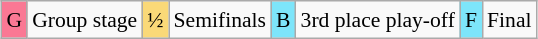<table class="wikitable" style="margin:0.5em auto; font-size:90%; line-height:1.25em;">
<tr>
<td bgcolor="#FA7894" align=center>G</td>
<td>Group stage</td>
<td bgcolor="#FAD978" align=center>½</td>
<td>Semifinals</td>
<td bgcolor="#7DE5FA" align=center>B</td>
<td>3rd place play-off</td>
<td bgcolor="#7DE5FA" align=center>F</td>
<td>Final</td>
</tr>
</table>
